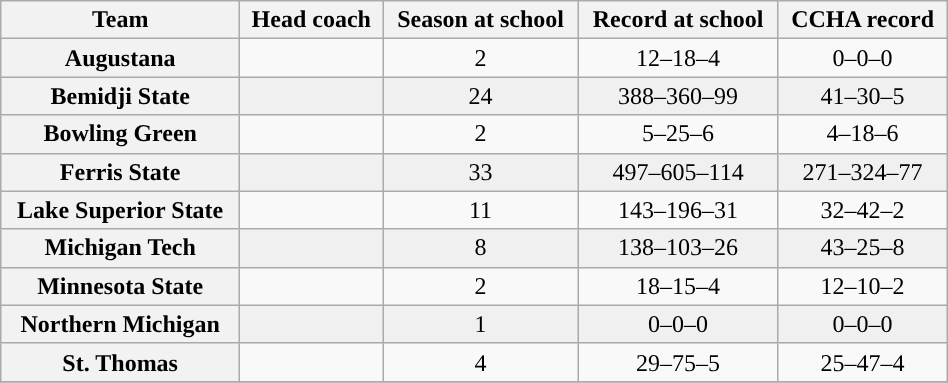<table class="wikitable sortable" style="text-align: center; "width=50%">
<tr>
<th>Team</th>
<th>Head coach</th>
<th>Season at school</th>
<th>Record at school</th>
<th>CCHA record</th>
</tr>
<tr>
<th>Augustana</th>
<td></td>
<td>2</td>
<td>12–18–4</td>
<td>0–0–0</td>
</tr>
<tr bgcolor=f0f0f0>
<th>Bemidji State</th>
<td></td>
<td>24</td>
<td>388–360–99</td>
<td>41–30–5</td>
</tr>
<tr>
<th>Bowling Green</th>
<td></td>
<td>2</td>
<td>5–25–6</td>
<td>4–18–6</td>
</tr>
<tr bgcolor=f0f0f0>
<th>Ferris State</th>
<td></td>
<td>33</td>
<td>497–605–114</td>
<td>271–324–77</td>
</tr>
<tr>
<th>Lake Superior State</th>
<td></td>
<td>11</td>
<td>143–196–31</td>
<td>32–42–2</td>
</tr>
<tr bgcolor=f0f0f0>
<th>Michigan Tech</th>
<td></td>
<td>8</td>
<td>138–103–26</td>
<td>43–25–8</td>
</tr>
<tr>
<th>Minnesota State</th>
<td></td>
<td>2</td>
<td>18–15–4</td>
<td>12–10–2</td>
</tr>
<tr bgcolor=f0f0f0>
<th>Northern Michigan</th>
<td></td>
<td>1</td>
<td>0–0–0</td>
<td>0–0–0</td>
</tr>
<tr>
<th>St. Thomas</th>
<td></td>
<td>4</td>
<td>29–75–5</td>
<td>25–47–4</td>
</tr>
<tr>
</tr>
</table>
